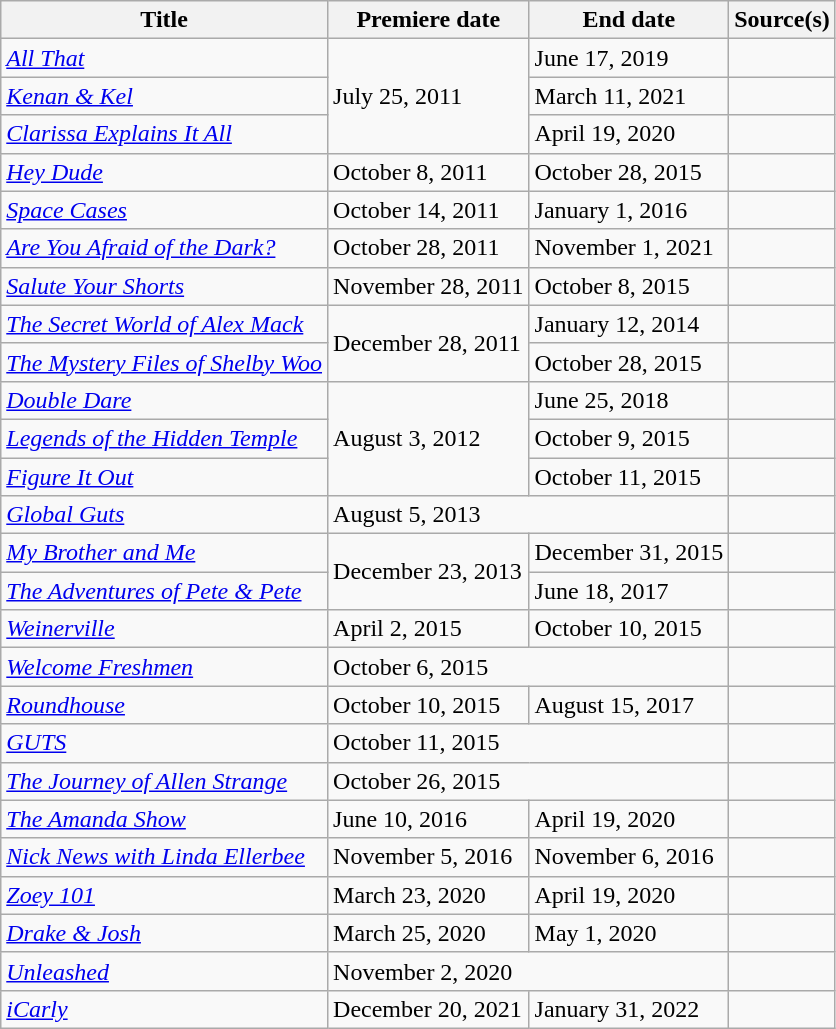<table class="wikitable sortable">
<tr>
<th>Title</th>
<th>Premiere date</th>
<th>End date</th>
<th>Source(s)</th>
</tr>
<tr>
<td><em><a href='#'>All That</a></em></td>
<td rowspan=3>July 25, 2011</td>
<td>June 17, 2019</td>
<td></td>
</tr>
<tr>
<td><em><a href='#'>Kenan & Kel</a></em></td>
<td>March 11, 2021</td>
<td></td>
</tr>
<tr>
<td><em><a href='#'>Clarissa Explains It All</a></em></td>
<td>April 19, 2020</td>
<td></td>
</tr>
<tr>
<td><em><a href='#'>Hey Dude</a></em></td>
<td>October 8, 2011</td>
<td>October 28, 2015</td>
<td></td>
</tr>
<tr>
<td><em><a href='#'>Space Cases</a></em></td>
<td>October 14, 2011</td>
<td>January 1, 2016</td>
<td></td>
</tr>
<tr>
<td><em><a href='#'>Are You Afraid of the Dark?</a></em></td>
<td>October 28, 2011</td>
<td>November 1, 2021</td>
<td></td>
</tr>
<tr>
<td><em><a href='#'>Salute Your Shorts</a></em></td>
<td>November 28, 2011</td>
<td>October 8, 2015</td>
<td></td>
</tr>
<tr>
<td><em><a href='#'>The Secret World of Alex Mack</a></em></td>
<td rowspan=2>December 28, 2011</td>
<td>January 12, 2014</td>
<td></td>
</tr>
<tr>
<td><em><a href='#'>The Mystery Files of Shelby Woo</a></em></td>
<td>October 28, 2015</td>
<td></td>
</tr>
<tr>
<td><em><a href='#'>Double Dare</a></em></td>
<td rowspan=3>August 3, 2012</td>
<td>June 25, 2018</td>
<td></td>
</tr>
<tr>
<td><em><a href='#'>Legends of the Hidden Temple</a></em></td>
<td>October 9, 2015</td>
<td></td>
</tr>
<tr>
<td><em><a href='#'>Figure It Out</a></em></td>
<td>October 11, 2015</td>
<td></td>
</tr>
<tr>
<td><em><a href='#'>Global Guts</a></em></td>
<td colspan=2>August 5, 2013</td>
<td></td>
</tr>
<tr>
<td><em><a href='#'>My Brother and Me</a></em></td>
<td rowspan=2>December 23, 2013</td>
<td>December 31, 2015</td>
<td></td>
</tr>
<tr>
<td><em><a href='#'>The Adventures of Pete & Pete</a></em></td>
<td>June 18, 2017</td>
<td></td>
</tr>
<tr>
<td><em><a href='#'>Weinerville</a></em></td>
<td>April 2, 2015</td>
<td>October 10, 2015</td>
<td></td>
</tr>
<tr>
<td><em><a href='#'>Welcome Freshmen</a></em></td>
<td colspan=2>October 6, 2015</td>
<td></td>
</tr>
<tr>
<td><em><a href='#'>Roundhouse</a></em></td>
<td>October 10, 2015</td>
<td>August 15, 2017</td>
<td></td>
</tr>
<tr>
<td><em><a href='#'>GUTS</a></em></td>
<td colspan=2>October 11, 2015</td>
<td></td>
</tr>
<tr>
<td><em><a href='#'>The Journey of Allen Strange</a></em></td>
<td colspan=2>October 26, 2015</td>
<td></td>
</tr>
<tr>
<td><em><a href='#'>The Amanda Show</a></em></td>
<td>June 10, 2016</td>
<td>April 19, 2020</td>
<td></td>
</tr>
<tr>
<td><em><a href='#'>Nick News with Linda Ellerbee</a></em></td>
<td>November 5, 2016</td>
<td>November 6, 2016</td>
<td></td>
</tr>
<tr>
<td><em><a href='#'>Zoey 101</a></em></td>
<td>March 23, 2020</td>
<td>April 19, 2020</td>
<td></td>
</tr>
<tr>
<td><em><a href='#'>Drake & Josh</a></em></td>
<td>March 25, 2020</td>
<td>May 1, 2020</td>
<td></td>
</tr>
<tr>
<td><em><a href='#'>Unleashed</a></em></td>
<td colspan=2>November 2, 2020</td>
<td></td>
</tr>
<tr>
<td><em><a href='#'>iCarly</a></em></td>
<td>December 20, 2021</td>
<td>January 31, 2022</td>
<td></td>
</tr>
</table>
